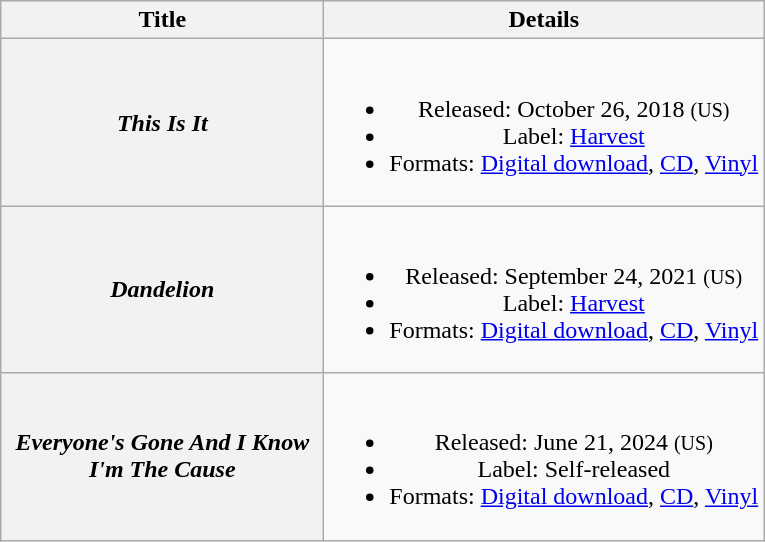<table class="wikitable plainrowheaders" style="text-align:center">
<tr>
<th scope="col" style="width:13em">Title</th>
<th scope="col">Details</th>
</tr>
<tr>
<th scope="row"><strong><em>This Is It</em></strong></th>
<td><br><ul><li>Released: October 26, 2018 <small>(US)</small></li><li>Label: <a href='#'>Harvest</a></li><li>Formats: <a href='#'>Digital download</a>, <a href='#'>CD</a>, <a href='#'>Vinyl</a></li></ul></td>
</tr>
<tr>
<th scope="row"><strong><em>Dandelion</em></strong></th>
<td><br><ul><li>Released: September 24, 2021 <small>(US)</small></li><li>Label: <a href='#'>Harvest</a></li><li>Formats: <a href='#'>Digital download</a>, <a href='#'>CD</a>, <a href='#'>Vinyl</a></li></ul></td>
</tr>
<tr>
<th><em>Everyone's Gone And I Know I'm The Cause</em></th>
<td><br><ul><li>Released: June 21, 2024 <small>(US)</small></li><li>Label: Self-released</li><li>Formats: <a href='#'>Digital download</a>, <a href='#'>CD</a>, <a href='#'>Vinyl</a></li></ul></td>
</tr>
</table>
